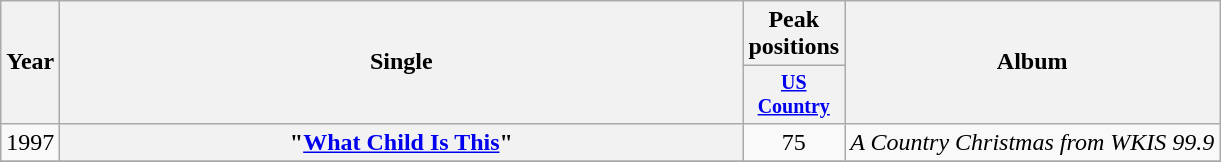<table class="wikitable plainrowheaders" style="text-align:center;">
<tr>
<th rowspan="2">Year</th>
<th rowspan="2" style="width:28em;">Single</th>
<th colspan="1">Peak positions</th>
<th rowspan="2">Album</th>
</tr>
<tr style="font-size:smaller;">
<th width="45"><a href='#'>US Country</a><br></th>
</tr>
<tr>
<td>1997</td>
<th scope="row">"<a href='#'>What Child Is This</a>"</th>
<td>75</td>
<td align="left"><em>A Country Christmas from WKIS 99.9</em></td>
</tr>
<tr>
</tr>
</table>
